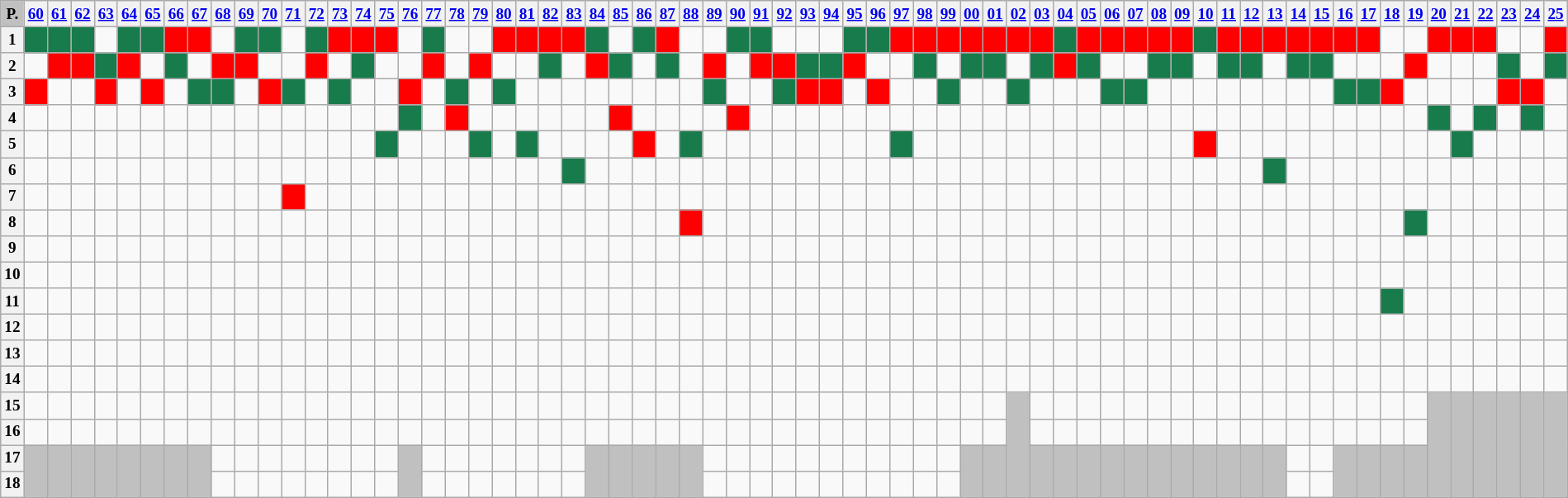<table class="wikitable" style="text-align: center; font-size:80%">
<tr>
<th style="background:#c0c0c0">P.</th>
<th><a href='#'>60</a></th>
<th><a href='#'>61</a></th>
<th><a href='#'>62</a></th>
<th><a href='#'>63</a></th>
<th><a href='#'>64</a></th>
<th><a href='#'>65</a></th>
<th><a href='#'>66</a></th>
<th><a href='#'>67</a></th>
<th><a href='#'>68</a></th>
<th><a href='#'>69</a></th>
<th><a href='#'>70</a></th>
<th><a href='#'>71</a></th>
<th><a href='#'>72</a></th>
<th><a href='#'>73</a></th>
<th><a href='#'>74</a></th>
<th><a href='#'>75</a></th>
<th><a href='#'>76</a></th>
<th><a href='#'>77</a></th>
<th><a href='#'>78</a></th>
<th><a href='#'>79</a></th>
<th><a href='#'>80</a></th>
<th><a href='#'>81</a></th>
<th><a href='#'>82</a></th>
<th><a href='#'>83</a></th>
<th><a href='#'>84</a></th>
<th><a href='#'>85</a></th>
<th><a href='#'>86</a></th>
<th><a href='#'>87</a></th>
<th><a href='#'>88</a></th>
<th><a href='#'>89</a></th>
<th><a href='#'>90</a></th>
<th><a href='#'>91</a></th>
<th><a href='#'>92</a></th>
<th><a href='#'>93</a></th>
<th><a href='#'>94</a></th>
<th><a href='#'>95</a></th>
<th><a href='#'>96</a></th>
<th><a href='#'>97</a></th>
<th><a href='#'>98</a></th>
<th><a href='#'>99</a></th>
<th><a href='#'>00</a></th>
<th><a href='#'>01</a></th>
<th><a href='#'>02</a></th>
<th><a href='#'>03</a></th>
<th><a href='#'>04</a></th>
<th><a href='#'>05</a></th>
<th><a href='#'>06</a></th>
<th><a href='#'>07</a></th>
<th><a href='#'>08</a></th>
<th><a href='#'>09</a></th>
<th><a href='#'>10</a></th>
<th><a href='#'>11</a></th>
<th><a href='#'>12</a></th>
<th><a href='#'>13</a></th>
<th><a href='#'>14</a></th>
<th><a href='#'>15</a></th>
<th><a href='#'>16</a></th>
<th><a href='#'>17</a></th>
<th><a href='#'>18</a></th>
<th><a href='#'>19</a></th>
<th><a href='#'>20</a></th>
<th><a href='#'>21</a></th>
<th><a href='#'>22</a></th>
<th><a href='#'>23</a></th>
<th><a href='#'>24</a></th>
<th><a href='#'>25</a></th>
</tr>
<tr>
<th>1</th>
<td style="background-color:#187B4C;color:white"></td>
<td style="background-color:#187B4C;color:white"></td>
<td style="background-color:#187B4C;color:white"></td>
<td></td>
<td style="background-color:#187B4C;color:white"></td>
<td style="background-color:#187B4C;color:white"></td>
<td style="background-color:#ff0000;color:white"></td>
<td style="background-color:#ff0000;color:white"></td>
<td></td>
<td style="background-color:#187B4C;color:white"></td>
<td style="background-color:#187B4C;color:white"></td>
<td></td>
<td style="background-color:#187B4C;color:white"></td>
<td style="background-color:#ff0000;color:white"></td>
<td style="background-color:#ff0000;color:white"></td>
<td style="background-color:#ff0000;color:white"></td>
<td></td>
<td style="background-color:#187B4C;color:white"></td>
<td></td>
<td></td>
<td style="background-color:#ff0000;color:white"></td>
<td style="background-color:#ff0000;color:white"></td>
<td style="background-color:#ff0000;color:white"></td>
<td style="background-color:#ff0000;color:white"></td>
<td style="background-color:#187B4C;color:white"></td>
<td></td>
<td style="background-color:#187B4C;color:white"></td>
<td style="background-color:#ff0000;color:white"></td>
<td></td>
<td></td>
<td style="background-color:#187B4C;color:white"></td>
<td style="background-color:#187B4C;color:white"></td>
<td></td>
<td></td>
<td></td>
<td style="background-color:#187B4C;color:white"></td>
<td style="background-color:#187B4C;color:white"></td>
<td style="background-color:#ff0000;color:white"></td>
<td style="background-color:#ff0000;color:white"></td>
<td style="background-color:#ff0000;color:white"></td>
<td style="background-color:#ff0000;color:white"></td>
<td style="background-color:#ff0000;color:white"></td>
<td style="background-color:#ff0000;color:white"></td>
<td style="background-color:#ff0000;color:white"></td>
<td style="background-color:#187B4C;color:white"></td>
<td style="background-color:#ff0000;color:white"></td>
<td style="background-color:#ff0000;color:white"></td>
<td style="background-color:#ff0000;color:white"></td>
<td style="background-color:#ff0000;color:white"></td>
<td style="background-color:#ff0000;color:white"></td>
<td style="background-color:#187B4C;color:white"></td>
<td style="background-color:#ff0000;color:white"></td>
<td style="background-color:#ff0000;color:white"></td>
<td style="background-color:#ff0000;color:white"></td>
<td style="background-color:#ff0000;color:white"></td>
<td style="background-color:#ff0000;color:white"></td>
<td style="background-color:#ff0000;color:white"></td>
<td style="background-color:#ff0000;color:white"></td>
<td></td>
<td></td>
<td style="background-color:#ff0000;color:white"></td>
<td style="background-color:#ff0000;color:white"></td>
<td style="background-color:#ff0000;color:white"></td>
<td></td>
<td></td>
<td style="background-color:#ff0000;color:white"></td>
</tr>
<tr>
<th>2</th>
<td></td>
<td style="background-color:#ff0000;color:white"></td>
<td style="background-color:#ff0000;color:white"></td>
<td style="background-color:#187B4C;color:white"></td>
<td style="background-color:#ff0000;color:white"></td>
<td></td>
<td style="background-color:#187B4C;color:white"></td>
<td></td>
<td style="background-color:#ff0000;color:white"></td>
<td style="background-color:#ff0000;color:white"></td>
<td></td>
<td></td>
<td style="background-color:#ff0000;color:white"></td>
<td></td>
<td style="background-color:#187B4C;color:white"></td>
<td></td>
<td></td>
<td style="background-color:#ff0000;color:white"></td>
<td></td>
<td style="background-color:#ff0000;color:white"></td>
<td></td>
<td></td>
<td style="background-color:#187B4C;color:white"></td>
<td></td>
<td style="background-color:#ff0000;color:white"></td>
<td style="background-color:#187B4C;color:white"></td>
<td></td>
<td style="background-color:#187B4C;color:white"></td>
<td></td>
<td style="background-color:#ff0000;color:white"></td>
<td></td>
<td style="background-color:#ff0000;color:white"></td>
<td style="background-color:#ff0000;color:white"></td>
<td style="background-color:#187B4C;color:white"></td>
<td style="background-color:#187B4C;color:white"></td>
<td style="background-color:#ff0000;color:white"></td>
<td></td>
<td></td>
<td style="background-color:#187B4C;color:white"></td>
<td></td>
<td style="background-color:#187B4C;color:white"></td>
<td style="background-color:#187B4C;color:white"></td>
<td></td>
<td style="background-color:#187B4C;color:white"></td>
<td style="background-color:#ff0000;color:white"></td>
<td style="background-color:#187B4C;color:white"></td>
<td></td>
<td></td>
<td style="background-color:#187B4C;color:white"></td>
<td style="background-color:#187B4C;color:white"></td>
<td></td>
<td style="background-color:#187B4C;color:white"></td>
<td style="background-color:#187B4C;color:white"></td>
<td></td>
<td style="background-color:#187B4C;color:white"></td>
<td style="background-color:#187B4C;color:white"></td>
<td></td>
<td></td>
<td></td>
<td style="background-color:#ff0000;color:white"></td>
<td></td>
<td></td>
<td></td>
<td style="background-color:#187B4C;color:white"></td>
<td></td>
<td style="background-color:#187B4C;color:white"></td>
</tr>
<tr>
<th>3</th>
<td style="background-color:#ff0000;color:white"></td>
<td></td>
<td></td>
<td style="background-color:#ff0000;color:white"></td>
<td></td>
<td style="background-color:#ff0000;color:white"></td>
<td></td>
<td style="background-color:#187B4C;color:white"></td>
<td style="background-color:#187B4C;color:white"></td>
<td></td>
<td style="background-color:#ff0000;color:white"></td>
<td style="background-color:#187B4C;color:white"></td>
<td></td>
<td style="background-color:#187B4C;color:white"></td>
<td></td>
<td></td>
<td style="background-color:#ff0000;color:white"></td>
<td></td>
<td style="background-color:#187B4C;color:white"></td>
<td></td>
<td style="background-color:#187B4C;color:white"></td>
<td></td>
<td></td>
<td></td>
<td></td>
<td></td>
<td></td>
<td></td>
<td></td>
<td style="background-color:#187B4C;color:white"></td>
<td></td>
<td></td>
<td style="background-color:#187B4C;color:white"></td>
<td style="background-color:#ff0000;color:white"></td>
<td style="background-color:#ff0000;color:white"></td>
<td></td>
<td style="background-color:#ff0000;color:white"></td>
<td></td>
<td></td>
<td style="background-color:#187B4C;color:white"></td>
<td></td>
<td></td>
<td style="background-color:#187B4C;color:white"></td>
<td></td>
<td></td>
<td></td>
<td style="background-color:#187B4C;color:white"></td>
<td style="background-color:#187B4C;color:white"></td>
<td></td>
<td></td>
<td></td>
<td></td>
<td></td>
<td></td>
<td></td>
<td></td>
<td style="background-color:#187B4C;color:white"></td>
<td style="background-color:#187B4C;color:white"></td>
<td style="background-color:#ff0000;color:white"></td>
<td></td>
<td></td>
<td></td>
<td></td>
<td style="background-color:#ff0000;color:white"></td>
<td style="background-color:#ff0000;color:white"></td>
<td></td>
</tr>
<tr>
<th>4</th>
<td></td>
<td></td>
<td></td>
<td></td>
<td></td>
<td></td>
<td></td>
<td></td>
<td></td>
<td></td>
<td></td>
<td></td>
<td></td>
<td></td>
<td></td>
<td></td>
<td style="background-color:#187B4C;color:white"></td>
<td></td>
<td style="background-color:#ff0000;color:white"></td>
<td></td>
<td></td>
<td></td>
<td></td>
<td></td>
<td></td>
<td style="background-color:#ff0000;color:white"></td>
<td></td>
<td></td>
<td></td>
<td></td>
<td style="background-color:#ff0000;color:white"></td>
<td></td>
<td></td>
<td></td>
<td></td>
<td></td>
<td></td>
<td></td>
<td></td>
<td></td>
<td></td>
<td></td>
<td></td>
<td></td>
<td></td>
<td></td>
<td></td>
<td></td>
<td></td>
<td></td>
<td></td>
<td></td>
<td></td>
<td></td>
<td></td>
<td></td>
<td></td>
<td></td>
<td></td>
<td></td>
<td style="background-color:#187B4C;color:white"></td>
<td></td>
<td style="background-color:#187B4C;color:white"></td>
<td></td>
<td style="background-color:#187B4C;color:white"></td>
<td></td>
</tr>
<tr>
<th>5</th>
<td></td>
<td></td>
<td></td>
<td></td>
<td></td>
<td></td>
<td></td>
<td></td>
<td></td>
<td></td>
<td></td>
<td></td>
<td></td>
<td></td>
<td></td>
<td style="background-color:#187B4C;color:white"></td>
<td></td>
<td></td>
<td></td>
<td style="background-color:#187B4C;color:white"></td>
<td></td>
<td style="background-color:#187B4C;color:white"></td>
<td></td>
<td></td>
<td></td>
<td></td>
<td style="background-color:#ff0000;color:white"></td>
<td></td>
<td style="background-color:#187B4C;color:white"></td>
<td></td>
<td></td>
<td></td>
<td></td>
<td></td>
<td></td>
<td></td>
<td></td>
<td style="background-color:#187B4C;color:white"></td>
<td></td>
<td></td>
<td></td>
<td></td>
<td></td>
<td></td>
<td></td>
<td></td>
<td></td>
<td></td>
<td></td>
<td></td>
<td style="background-color:#ff0000;color:white"></td>
<td></td>
<td></td>
<td></td>
<td></td>
<td></td>
<td></td>
<td></td>
<td></td>
<td></td>
<td></td>
<td style="background-color:#187B4C;color:white"></td>
<td></td>
<td></td>
<td></td>
<td></td>
</tr>
<tr>
<th>6</th>
<td></td>
<td></td>
<td></td>
<td></td>
<td></td>
<td></td>
<td></td>
<td></td>
<td></td>
<td></td>
<td></td>
<td></td>
<td></td>
<td></td>
<td></td>
<td></td>
<td></td>
<td></td>
<td></td>
<td></td>
<td></td>
<td></td>
<td></td>
<td style="background-color:#187B4C;color:white"></td>
<td></td>
<td></td>
<td></td>
<td></td>
<td></td>
<td></td>
<td></td>
<td></td>
<td></td>
<td></td>
<td></td>
<td></td>
<td></td>
<td></td>
<td></td>
<td></td>
<td></td>
<td></td>
<td></td>
<td></td>
<td></td>
<td></td>
<td></td>
<td></td>
<td></td>
<td></td>
<td></td>
<td></td>
<td></td>
<td style="background-color:#187B4C;color:white"></td>
<td></td>
<td></td>
<td></td>
<td></td>
<td></td>
<td></td>
<td></td>
<td></td>
<td></td>
<td></td>
<td></td>
<td></td>
</tr>
<tr>
<th>7</th>
<td></td>
<td></td>
<td></td>
<td></td>
<td></td>
<td></td>
<td></td>
<td></td>
<td></td>
<td></td>
<td></td>
<td style="background-color:#ff0000;color:white"></td>
<td></td>
<td></td>
<td></td>
<td></td>
<td></td>
<td></td>
<td></td>
<td></td>
<td></td>
<td></td>
<td></td>
<td></td>
<td></td>
<td></td>
<td></td>
<td></td>
<td></td>
<td></td>
<td></td>
<td></td>
<td></td>
<td></td>
<td></td>
<td></td>
<td></td>
<td></td>
<td></td>
<td></td>
<td></td>
<td></td>
<td></td>
<td></td>
<td></td>
<td></td>
<td></td>
<td></td>
<td></td>
<td></td>
<td></td>
<td></td>
<td></td>
<td></td>
<td></td>
<td></td>
<td></td>
<td></td>
<td></td>
<td></td>
<td></td>
<td></td>
<td></td>
<td></td>
<td></td>
<td></td>
</tr>
<tr>
<th>8</th>
<td></td>
<td></td>
<td></td>
<td></td>
<td></td>
<td></td>
<td></td>
<td></td>
<td></td>
<td></td>
<td></td>
<td></td>
<td></td>
<td></td>
<td></td>
<td></td>
<td></td>
<td></td>
<td></td>
<td></td>
<td></td>
<td></td>
<td></td>
<td></td>
<td></td>
<td></td>
<td></td>
<td></td>
<td style="background-color:#ff0000;color:white"></td>
<td></td>
<td></td>
<td></td>
<td></td>
<td></td>
<td></td>
<td></td>
<td></td>
<td></td>
<td></td>
<td></td>
<td></td>
<td></td>
<td></td>
<td></td>
<td></td>
<td></td>
<td></td>
<td></td>
<td></td>
<td></td>
<td></td>
<td></td>
<td></td>
<td></td>
<td></td>
<td></td>
<td></td>
<td></td>
<td></td>
<td style="background-color:#187B4C;color:white"></td>
<td></td>
<td></td>
<td></td>
<td></td>
<td></td>
<td></td>
</tr>
<tr>
<th>9</th>
<td></td>
<td></td>
<td></td>
<td></td>
<td></td>
<td></td>
<td></td>
<td></td>
<td></td>
<td></td>
<td></td>
<td></td>
<td></td>
<td></td>
<td></td>
<td></td>
<td></td>
<td></td>
<td></td>
<td></td>
<td></td>
<td></td>
<td></td>
<td></td>
<td></td>
<td></td>
<td></td>
<td></td>
<td></td>
<td></td>
<td></td>
<td></td>
<td></td>
<td></td>
<td></td>
<td></td>
<td></td>
<td></td>
<td></td>
<td></td>
<td></td>
<td></td>
<td></td>
<td></td>
<td></td>
<td></td>
<td></td>
<td></td>
<td></td>
<td></td>
<td></td>
<td></td>
<td></td>
<td></td>
<td></td>
<td></td>
<td></td>
<td></td>
<td></td>
<td></td>
<td></td>
<td></td>
<td></td>
<td></td>
<td></td>
<td></td>
</tr>
<tr>
<th>10</th>
<td></td>
<td></td>
<td></td>
<td></td>
<td></td>
<td></td>
<td></td>
<td></td>
<td></td>
<td></td>
<td></td>
<td></td>
<td></td>
<td></td>
<td></td>
<td></td>
<td></td>
<td></td>
<td></td>
<td></td>
<td></td>
<td></td>
<td></td>
<td></td>
<td></td>
<td></td>
<td></td>
<td></td>
<td></td>
<td></td>
<td></td>
<td></td>
<td></td>
<td></td>
<td></td>
<td></td>
<td></td>
<td></td>
<td></td>
<td></td>
<td></td>
<td></td>
<td></td>
<td></td>
<td></td>
<td></td>
<td></td>
<td></td>
<td></td>
<td></td>
<td></td>
<td></td>
<td></td>
<td></td>
<td></td>
<td></td>
<td></td>
<td></td>
<td></td>
<td></td>
<td></td>
<td></td>
<td></td>
<td></td>
<td></td>
<td></td>
</tr>
<tr>
<th>11</th>
<td></td>
<td></td>
<td></td>
<td></td>
<td></td>
<td></td>
<td></td>
<td></td>
<td></td>
<td></td>
<td></td>
<td></td>
<td></td>
<td></td>
<td></td>
<td></td>
<td></td>
<td></td>
<td></td>
<td></td>
<td></td>
<td></td>
<td></td>
<td></td>
<td></td>
<td></td>
<td></td>
<td></td>
<td></td>
<td></td>
<td></td>
<td></td>
<td></td>
<td></td>
<td></td>
<td></td>
<td></td>
<td></td>
<td></td>
<td></td>
<td></td>
<td></td>
<td></td>
<td></td>
<td></td>
<td></td>
<td></td>
<td></td>
<td></td>
<td></td>
<td></td>
<td></td>
<td></td>
<td></td>
<td></td>
<td></td>
<td></td>
<td></td>
<td style="background-color:#187B4C;color:white"></td>
<td></td>
<td></td>
<td></td>
<td></td>
<td></td>
<td></td>
<td></td>
</tr>
<tr>
<th>12</th>
<td></td>
<td></td>
<td></td>
<td></td>
<td></td>
<td></td>
<td></td>
<td></td>
<td></td>
<td></td>
<td></td>
<td></td>
<td></td>
<td></td>
<td></td>
<td></td>
<td></td>
<td></td>
<td></td>
<td></td>
<td></td>
<td></td>
<td></td>
<td></td>
<td></td>
<td></td>
<td></td>
<td></td>
<td></td>
<td></td>
<td></td>
<td></td>
<td></td>
<td></td>
<td></td>
<td></td>
<td></td>
<td></td>
<td></td>
<td></td>
<td></td>
<td></td>
<td></td>
<td></td>
<td></td>
<td></td>
<td></td>
<td></td>
<td></td>
<td></td>
<td></td>
<td></td>
<td></td>
<td></td>
<td></td>
<td></td>
<td></td>
<td></td>
<td></td>
<td></td>
<td></td>
<td></td>
<td></td>
<td></td>
<td></td>
<td></td>
</tr>
<tr>
<th>13</th>
<td></td>
<td></td>
<td></td>
<td></td>
<td></td>
<td></td>
<td></td>
<td></td>
<td></td>
<td></td>
<td></td>
<td></td>
<td></td>
<td></td>
<td></td>
<td></td>
<td></td>
<td></td>
<td></td>
<td></td>
<td></td>
<td></td>
<td></td>
<td></td>
<td></td>
<td></td>
<td></td>
<td></td>
<td></td>
<td></td>
<td></td>
<td></td>
<td></td>
<td></td>
<td></td>
<td></td>
<td></td>
<td></td>
<td></td>
<td></td>
<td></td>
<td></td>
<td></td>
<td></td>
<td></td>
<td></td>
<td></td>
<td></td>
<td></td>
<td></td>
<td></td>
<td></td>
<td></td>
<td></td>
<td></td>
<td></td>
<td></td>
<td></td>
<td></td>
<td></td>
<td></td>
<td></td>
<td></td>
<td></td>
<td></td>
<td></td>
</tr>
<tr>
<th>14</th>
<td></td>
<td></td>
<td></td>
<td></td>
<td></td>
<td></td>
<td></td>
<td></td>
<td></td>
<td></td>
<td></td>
<td></td>
<td></td>
<td></td>
<td></td>
<td></td>
<td></td>
<td></td>
<td></td>
<td></td>
<td></td>
<td></td>
<td></td>
<td></td>
<td></td>
<td></td>
<td></td>
<td></td>
<td></td>
<td></td>
<td></td>
<td></td>
<td></td>
<td></td>
<td></td>
<td></td>
<td></td>
<td></td>
<td></td>
<td></td>
<td></td>
<td></td>
<td></td>
<td></td>
<td></td>
<td></td>
<td></td>
<td></td>
<td></td>
<td></td>
<td></td>
<td></td>
<td></td>
<td></td>
<td></td>
<td></td>
<td></td>
<td></td>
<td></td>
<td></td>
<td></td>
<td></td>
<td></td>
<td></td>
<td></td>
<td></td>
</tr>
<tr>
<th>15</th>
<td></td>
<td></td>
<td></td>
<td></td>
<td></td>
<td></td>
<td></td>
<td></td>
<td></td>
<td></td>
<td></td>
<td></td>
<td></td>
<td></td>
<td></td>
<td></td>
<td></td>
<td></td>
<td></td>
<td></td>
<td></td>
<td></td>
<td></td>
<td></td>
<td></td>
<td></td>
<td></td>
<td></td>
<td></td>
<td></td>
<td></td>
<td></td>
<td></td>
<td></td>
<td></td>
<td></td>
<td></td>
<td></td>
<td></td>
<td></td>
<td></td>
<td></td>
<td style="background:#c0c0c0" rowspan="4"></td>
<td></td>
<td></td>
<td></td>
<td></td>
<td></td>
<td></td>
<td></td>
<td></td>
<td></td>
<td></td>
<td></td>
<td></td>
<td></td>
<td></td>
<td></td>
<td></td>
<td></td>
<td style="background:#c0c0c0" rowspan="4"></td>
<td style="background:#c0c0c0" rowspan="4"></td>
<td style="background:#c0c0c0" rowspan="4"></td>
<td style="background:#c0c0c0" rowspan="4"></td>
<td style="background:#c0c0c0" rowspan="4"></td>
<td style="background:#c0c0c0" rowspan="4"></td>
</tr>
<tr>
<th>16</th>
<td></td>
<td></td>
<td></td>
<td></td>
<td></td>
<td></td>
<td></td>
<td></td>
<td></td>
<td></td>
<td></td>
<td></td>
<td></td>
<td></td>
<td></td>
<td></td>
<td></td>
<td></td>
<td></td>
<td></td>
<td></td>
<td></td>
<td></td>
<td></td>
<td></td>
<td></td>
<td></td>
<td></td>
<td></td>
<td></td>
<td></td>
<td></td>
<td></td>
<td></td>
<td></td>
<td></td>
<td></td>
<td></td>
<td></td>
<td></td>
<td></td>
<td></td>
<td></td>
<td></td>
<td></td>
<td></td>
<td></td>
<td></td>
<td></td>
<td></td>
<td></td>
<td></td>
<td></td>
<td></td>
<td></td>
<td></td>
<td></td>
<td></td>
<td></td>
</tr>
<tr>
<th>17</th>
<td style="background:#c0c0c0" rowspan="2"></td>
<td style="background:#c0c0c0" rowspan="2"></td>
<td style="background:#c0c0c0" rowspan="2"></td>
<td style="background:#c0c0c0" rowspan="2"></td>
<td style="background:#c0c0c0" rowspan="2"></td>
<td style="background:#c0c0c0" rowspan="2"></td>
<td style="background:#c0c0c0" rowspan="2"></td>
<td style="background:#c0c0c0" rowspan="2"></td>
<td></td>
<td></td>
<td></td>
<td></td>
<td></td>
<td></td>
<td></td>
<td></td>
<td style="background:#c0c0c0" rowspan="2"></td>
<td></td>
<td></td>
<td></td>
<td></td>
<td></td>
<td></td>
<td></td>
<td style="background:#c0c0c0" rowspan="2"></td>
<td style="background:#c0c0c0" rowspan="2"></td>
<td style="background:#c0c0c0" rowspan="2"></td>
<td style="background:#c0c0c0" rowspan="2"></td>
<td style="background:#c0c0c0" rowspan="2"></td>
<td></td>
<td></td>
<td></td>
<td></td>
<td></td>
<td></td>
<td></td>
<td></td>
<td></td>
<td></td>
<td></td>
<td style="background:#c0c0c0" rowspan="2"></td>
<td style="background:#c0c0c0" rowspan="2"></td>
<td style="background:#c0c0c0" rowspan="2"></td>
<td style="background:#c0c0c0" rowspan="2"></td>
<td style="background:#c0c0c0" rowspan="2"></td>
<td style="background:#c0c0c0" rowspan="2"></td>
<td style="background:#c0c0c0" rowspan="2"></td>
<td style="background:#c0c0c0" rowspan="2"></td>
<td style="background:#c0c0c0" rowspan="2"></td>
<td style="background:#c0c0c0" rowspan="2"></td>
<td style="background:#c0c0c0" rowspan="2"></td>
<td style="background:#c0c0c0" rowspan="2"></td>
<td style="background:#c0c0c0" rowspan="2"></td>
<td></td>
<td></td>
<td style="background:#c0c0c0" rowspan="2"></td>
<td style="background:#c0c0c0" rowspan="2"></td>
<td style="background:#c0c0c0" rowspan="2"></td>
<td style="background:#c0c0c0" rowspan="2"></td>
</tr>
<tr>
<th>18</th>
<td></td>
<td></td>
<td></td>
<td></td>
<td></td>
<td></td>
<td></td>
<td></td>
<td></td>
<td></td>
<td></td>
<td></td>
<td></td>
<td></td>
<td></td>
<td></td>
<td></td>
<td></td>
<td></td>
<td></td>
<td></td>
<td></td>
<td></td>
<td></td>
<td></td>
<td></td>
<td></td>
<td></td>
</tr>
</table>
